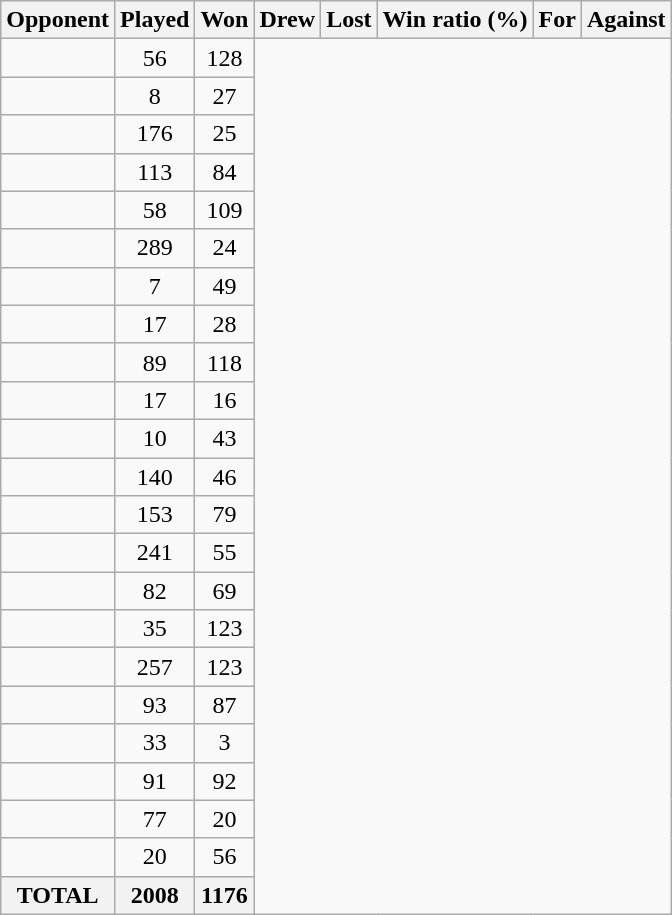<table class="wikitable sortable">
<tr>
<th>Opponent</th>
<th>Played</th>
<th>Won</th>
<th>Drew</th>
<th>Lost</th>
<th>Win ratio (%)</th>
<th>For</th>
<th>Against</th>
</tr>
<tr align=center>
<td align=left><br></td>
<td>56</td>
<td>128</td>
</tr>
<tr align=center>
<td align=left><br></td>
<td>8</td>
<td>27</td>
</tr>
<tr align=center>
<td align=left><br></td>
<td>176</td>
<td>25</td>
</tr>
<tr align=center>
<td align=left><br></td>
<td>113</td>
<td>84</td>
</tr>
<tr align=center>
<td align=left><br></td>
<td>58</td>
<td>109</td>
</tr>
<tr align=center>
<td align=left><br></td>
<td>289</td>
<td>24</td>
</tr>
<tr align=center>
<td align=left><br></td>
<td>7</td>
<td>49</td>
</tr>
<tr align=center>
<td align=left><br></td>
<td>17</td>
<td>28</td>
</tr>
<tr align=center>
<td align=left><br></td>
<td>89</td>
<td>118</td>
</tr>
<tr align=center>
<td align=left><br></td>
<td>17</td>
<td>16</td>
</tr>
<tr align=center>
<td align=left><br></td>
<td>10</td>
<td>43</td>
</tr>
<tr align=center>
<td align=left><br></td>
<td>140</td>
<td>46</td>
</tr>
<tr align=center>
<td align=left><br></td>
<td>153</td>
<td>79</td>
</tr>
<tr align=center>
<td align=left><br></td>
<td>241</td>
<td>55</td>
</tr>
<tr align=center>
<td align=left><br></td>
<td>82</td>
<td>69</td>
</tr>
<tr align=center>
<td align=left><br></td>
<td>35</td>
<td>123</td>
</tr>
<tr align=center>
<td align=left><br></td>
<td>257</td>
<td>123</td>
</tr>
<tr align=center>
<td align=left><br></td>
<td>93</td>
<td>87</td>
</tr>
<tr align=center>
<td align=left><br></td>
<td>33</td>
<td>3</td>
</tr>
<tr align=center>
<td align=left><br></td>
<td>91</td>
<td>92</td>
</tr>
<tr align=center>
<td align=left><br></td>
<td>77</td>
<td>20</td>
</tr>
<tr align=center>
<td align=left><br></td>
<td>20</td>
<td>56</td>
</tr>
<tr align=center>
<th>TOTAL<br></th>
<th>2008</th>
<th>1176</th>
</tr>
</table>
